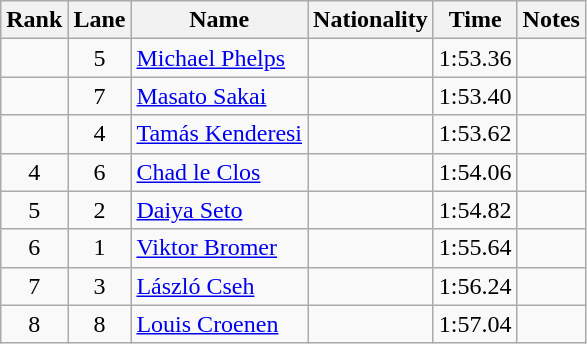<table class="wikitable sortable" style="text-align:center">
<tr>
<th>Rank</th>
<th>Lane</th>
<th>Name</th>
<th>Nationality</th>
<th>Time</th>
<th>Notes</th>
</tr>
<tr>
<td></td>
<td>5</td>
<td align=left><a href='#'>Michael Phelps</a></td>
<td align=left></td>
<td>1:53.36</td>
<td></td>
</tr>
<tr>
<td></td>
<td>7</td>
<td align=left><a href='#'>Masato Sakai</a></td>
<td align=left></td>
<td>1:53.40</td>
<td></td>
</tr>
<tr>
<td></td>
<td>4</td>
<td align=left><a href='#'>Tamás Kenderesi</a></td>
<td align=left></td>
<td>1:53.62</td>
<td></td>
</tr>
<tr>
<td>4</td>
<td>6</td>
<td align=left><a href='#'>Chad le Clos</a></td>
<td align=left></td>
<td>1:54.06</td>
<td></td>
</tr>
<tr>
<td>5</td>
<td>2</td>
<td align=left><a href='#'>Daiya Seto</a></td>
<td align=left></td>
<td>1:54.82</td>
<td></td>
</tr>
<tr>
<td>6</td>
<td>1</td>
<td align=left><a href='#'>Viktor Bromer</a></td>
<td align=left></td>
<td>1:55.64</td>
<td></td>
</tr>
<tr>
<td>7</td>
<td>3</td>
<td align=left><a href='#'>László Cseh</a></td>
<td align=left></td>
<td>1:56.24</td>
<td></td>
</tr>
<tr>
<td>8</td>
<td>8</td>
<td align=left><a href='#'>Louis Croenen</a></td>
<td align=left></td>
<td>1:57.04</td>
<td></td>
</tr>
</table>
